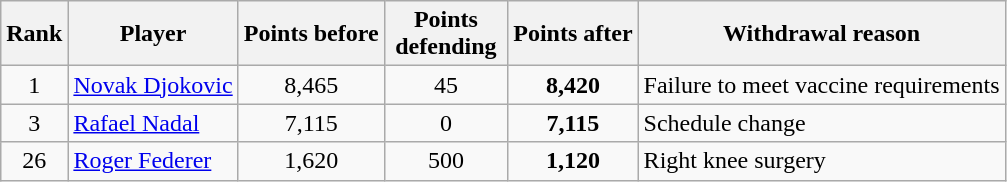<table class="wikitable sortable">
<tr>
<th>Rank</th>
<th>Player</th>
<th>Points before</th>
<th style="width:75px;">Points defending</th>
<th>Points after</th>
<th>Withdrawal reason</th>
</tr>
<tr>
<td style="text-align:center;">1</td>
<td> <a href='#'>Novak Djokovic</a></td>
<td style="text-align:center;">8,465</td>
<td style="text-align:center;">45</td>
<td style="text-align:center;"><strong>8,420</strong></td>
<td>Failure to meet vaccine requirements</td>
</tr>
<tr>
<td style="text-align:center;">3</td>
<td> <a href='#'>Rafael Nadal</a></td>
<td style="text-align:center;">7,115</td>
<td style="text-align:center;">0</td>
<td style="text-align:center;"><strong>7,115</strong></td>
<td>Schedule change</td>
</tr>
<tr>
<td style="text-align:center;">26</td>
<td> <a href='#'>Roger Federer</a></td>
<td style="text-align:center;">1,620</td>
<td style="text-align:center;">500</td>
<td style="text-align:center;"><strong>1,120</strong></td>
<td>Right knee surgery</td>
</tr>
</table>
